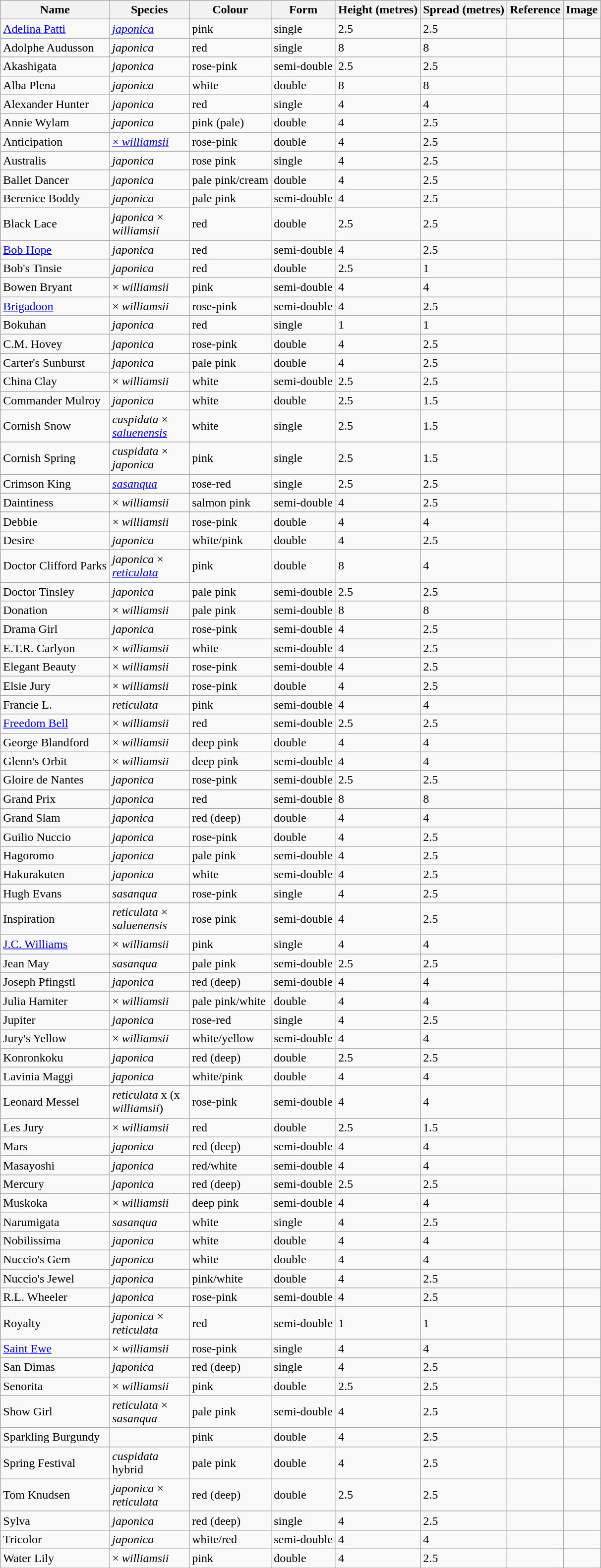<table class="wikitable sortable">
<tr>
<th>Name</th>
<th>Species</th>
<th>Colour</th>
<th>Form</th>
<th>Height (metres)</th>
<th>Spread (metres)</th>
<th>Reference</th>
<th>Image</th>
</tr>
<tr>
<td><a href='#'>Adelina Patti</a></td>
<td><a href='#'><em>japonica</em></a></td>
<td>pink</td>
<td>single</td>
<td>2.5</td>
<td>2.5</td>
<td></td>
<td></td>
</tr>
<tr>
<td>Adolphe Audusson</td>
<td><em>japonica</em></td>
<td>red</td>
<td>single</td>
<td>8</td>
<td>8</td>
<td></td>
<td></td>
</tr>
<tr>
<td>Akashigata</td>
<td><em>japonica</em></td>
<td>rose-pink</td>
<td>semi-double</td>
<td>2.5</td>
<td>2.5</td>
<td></td>
<td></td>
</tr>
<tr>
<td>Alba Plena</td>
<td><em>japonica</em></td>
<td>white</td>
<td>double</td>
<td>8</td>
<td>8</td>
<td></td>
<td></td>
</tr>
<tr>
<td>Alexander Hunter</td>
<td><em>japonica</em></td>
<td>red</td>
<td>single</td>
<td>4</td>
<td>4</td>
<td></td>
<td></td>
</tr>
<tr>
<td>Annie Wylam</td>
<td><em>japonica</em></td>
<td>pink (pale)</td>
<td>double</td>
<td>4</td>
<td>2.5</td>
<td></td>
<td></td>
</tr>
<tr>
<td>Anticipation</td>
<td><a href='#'>× <em>williamsii</em></a></td>
<td>rose-pink</td>
<td>double</td>
<td>4</td>
<td>2.5</td>
<td></td>
<td></td>
</tr>
<tr>
<td>Australis</td>
<td><em>japonica</em></td>
<td>rose pink</td>
<td>single</td>
<td>4</td>
<td>2.5</td>
<td></td>
<td></td>
</tr>
<tr>
<td>Ballet Dancer</td>
<td><em>japonica</em></td>
<td>pale pink/cream</td>
<td>double</td>
<td>4</td>
<td>2.5</td>
<td></td>
<td></td>
</tr>
<tr>
<td>Berenice Boddy</td>
<td><em>japonica</em></td>
<td>pale pink</td>
<td>semi-double</td>
<td>4</td>
<td>2.5</td>
<td></td>
<td></td>
</tr>
<tr>
<td>Black Lace</td>
<td><em>japonica</em> × <em>williamsii</em></td>
<td>red</td>
<td>double</td>
<td>2.5</td>
<td>2.5</td>
<td></td>
<td></td>
</tr>
<tr>
<td><a href='#'>Bob Hope</a></td>
<td><em>japonica</em></td>
<td>red</td>
<td>semi-double</td>
<td>4</td>
<td>2.5</td>
<td></td>
<td></td>
</tr>
<tr>
<td>Bob's Tinsie</td>
<td><em>japonica</em></td>
<td>red</td>
<td>double</td>
<td>2.5</td>
<td>1</td>
<td></td>
<td></td>
</tr>
<tr>
<td>Bowen Bryant</td>
<td>× <em>williamsii</em></td>
<td>pink</td>
<td>semi-double</td>
<td>4</td>
<td>4</td>
<td></td>
<td></td>
</tr>
<tr>
<td><a href='#'>Brigadoon</a></td>
<td>× <em>williamsii</em></td>
<td>rose-pink</td>
<td>semi-double</td>
<td>4</td>
<td>2.5</td>
<td></td>
<td></td>
</tr>
<tr>
<td>Bokuhan</td>
<td><em>japonica</em></td>
<td>red</td>
<td>single</td>
<td>1</td>
<td>1</td>
<td></td>
<td></td>
</tr>
<tr>
<td>C.M. Hovey</td>
<td><em>japonica</em></td>
<td>rose-pink</td>
<td>double</td>
<td>4</td>
<td>2.5</td>
<td></td>
<td></td>
</tr>
<tr>
<td>Carter's Sunburst</td>
<td><em>japonica</em></td>
<td>pale pink</td>
<td>double</td>
<td>4</td>
<td>2.5</td>
<td></td>
<td></td>
</tr>
<tr>
<td>China Clay</td>
<td>× <em>williamsii</em></td>
<td>white</td>
<td>semi-double</td>
<td>2.5</td>
<td>2.5</td>
<td></td>
<td></td>
</tr>
<tr>
<td>Commander Mulroy</td>
<td><em>japonica</em></td>
<td>white</td>
<td>double</td>
<td>2.5</td>
<td>1.5</td>
<td></td>
<td></td>
</tr>
<tr>
<td>Cornish Snow</td>
<td><em>cuspidata</em> × <em><a href='#'>saluenensis</a></em></td>
<td>white</td>
<td>single</td>
<td>2.5</td>
<td>1.5</td>
<td></td>
<td></td>
</tr>
<tr>
<td>Cornish Spring</td>
<td><em>cuspidata</em> × <em>japonica</em></td>
<td>pink</td>
<td>single</td>
<td>2.5</td>
<td>1.5</td>
<td></td>
<td></td>
</tr>
<tr>
<td>Crimson King</td>
<td><a href='#'><em>sasanqua</em></a></td>
<td>rose-red</td>
<td>single</td>
<td>2.5</td>
<td>2.5</td>
<td></td>
<td></td>
</tr>
<tr>
<td>Daintiness</td>
<td>× <em>williamsii</em></td>
<td>salmon pink</td>
<td>semi-double</td>
<td>4</td>
<td>2.5</td>
<td></td>
<td></td>
</tr>
<tr>
<td>Debbie</td>
<td>× <em>williamsii</em></td>
<td>rose-pink</td>
<td>double</td>
<td>4</td>
<td>4</td>
<td></td>
<td></td>
</tr>
<tr>
<td>Desire</td>
<td><em>japonica</em></td>
<td>white/pink</td>
<td>double</td>
<td>4</td>
<td>2.5</td>
<td></td>
<td></td>
</tr>
<tr>
<td>Doctor Clifford Parks</td>
<td><em>japonica</em> × <a href='#'><em>reticulata</em></a></td>
<td>pink</td>
<td>double</td>
<td>8</td>
<td>4</td>
<td></td>
<td></td>
</tr>
<tr>
<td>Doctor Tinsley</td>
<td><em>japonica</em></td>
<td>pale pink</td>
<td>semi-double</td>
<td>2.5</td>
<td>2.5</td>
<td></td>
<td></td>
</tr>
<tr>
<td>Donation</td>
<td>× <em>williamsii</em></td>
<td>pale pink</td>
<td>semi-double</td>
<td>8</td>
<td>8</td>
<td></td>
<td></td>
</tr>
<tr>
<td>Drama Girl</td>
<td><em>japonica</em></td>
<td>rose-pink</td>
<td>semi-double</td>
<td>4</td>
<td>2.5</td>
<td></td>
<td></td>
</tr>
<tr>
<td>E.T.R. Carlyon</td>
<td>× <em>williamsii</em></td>
<td>white</td>
<td>semi-double</td>
<td>4</td>
<td>2.5</td>
<td></td>
<td></td>
</tr>
<tr>
<td>Elegant Beauty</td>
<td>× <em>williamsii</em></td>
<td>rose-pink</td>
<td>semi-double</td>
<td>4</td>
<td>2.5</td>
<td></td>
<td></td>
</tr>
<tr>
<td>Elsie Jury</td>
<td>× <em>williamsii</em></td>
<td>rose-pink</td>
<td>double</td>
<td>4</td>
<td>2.5</td>
<td></td>
<td></td>
</tr>
<tr>
<td>Francie L.</td>
<td><em>reticulata</em></td>
<td>pink</td>
<td>semi-double</td>
<td>4</td>
<td>4</td>
<td></td>
<td></td>
</tr>
<tr>
<td><a href='#'>Freedom Bell</a></td>
<td>× <em>williamsii</em></td>
<td>red</td>
<td>semi-double</td>
<td>2.5</td>
<td>2.5</td>
<td></td>
<td></td>
</tr>
<tr>
<td>George Blandford</td>
<td>× <em>williamsii</em></td>
<td>deep pink</td>
<td>double</td>
<td>4</td>
<td>4</td>
<td></td>
<td></td>
</tr>
<tr>
<td>Glenn's Orbit</td>
<td>× <em>williamsii</em></td>
<td>deep pink</td>
<td>semi-double</td>
<td>4</td>
<td>4</td>
<td></td>
<td></td>
</tr>
<tr>
<td>Gloire de Nantes</td>
<td><em>japonica</em></td>
<td>rose-pink</td>
<td>semi-double</td>
<td>2.5</td>
<td>2.5</td>
<td></td>
<td></td>
</tr>
<tr>
<td>Grand Prix</td>
<td><em>japonica</em></td>
<td>red</td>
<td>semi-double</td>
<td>8</td>
<td>8</td>
<td></td>
<td></td>
</tr>
<tr>
<td>Grand Slam</td>
<td><em>japonica</em></td>
<td>red (deep)</td>
<td>double</td>
<td>4</td>
<td>4</td>
<td></td>
<td></td>
</tr>
<tr>
<td>Guilio Nuccio</td>
<td><em>japonica</em></td>
<td>rose-pink</td>
<td>double</td>
<td>4</td>
<td>2.5</td>
<td></td>
<td></td>
</tr>
<tr>
<td>Hagoromo</td>
<td><em>japonica</em></td>
<td>pale pink</td>
<td>semi-double</td>
<td>4</td>
<td>2.5</td>
<td></td>
<td></td>
</tr>
<tr>
<td>Hakurakuten</td>
<td><em>japonica</em></td>
<td>white</td>
<td>semi-double</td>
<td>4</td>
<td>2.5</td>
<td></td>
<td></td>
</tr>
<tr>
<td>Hugh Evans</td>
<td><em>sasanqua</em></td>
<td>rose-pink</td>
<td>single</td>
<td>4</td>
<td>2.5</td>
<td></td>
<td></td>
</tr>
<tr>
<td>Inspiration</td>
<td><em>reticulata</em> × <em>saluenensis</em></td>
<td>rose pink</td>
<td>semi-double</td>
<td>4</td>
<td>2.5</td>
<td></td>
<td></td>
</tr>
<tr>
<td><a href='#'>J.C. Williams</a></td>
<td>× <em>williamsii</em></td>
<td>pink</td>
<td>single</td>
<td>4</td>
<td>4</td>
<td></td>
<td></td>
</tr>
<tr>
<td>Jean May</td>
<td><em>sasanqua</em></td>
<td>pale pink</td>
<td>semi-double</td>
<td>2.5</td>
<td>2.5</td>
<td></td>
<td></td>
</tr>
<tr>
<td>Joseph Pfingstl</td>
<td><em>japonica</em></td>
<td>red (deep)</td>
<td>semi-double</td>
<td>4</td>
<td>4</td>
<td></td>
<td></td>
</tr>
<tr>
<td>Julia Hamiter</td>
<td>× <em>williamsii</em></td>
<td>pale pink/white</td>
<td>double</td>
<td>4</td>
<td>4</td>
<td></td>
<td></td>
</tr>
<tr>
<td>Jupiter</td>
<td><em>japonica</em></td>
<td>rose-red</td>
<td>single</td>
<td>4</td>
<td>2.5</td>
<td></td>
<td></td>
</tr>
<tr>
<td>Jury's Yellow</td>
<td>× <em>williamsii</em></td>
<td>white/yellow</td>
<td>semi-double</td>
<td>4</td>
<td>4</td>
<td></td>
<td></td>
</tr>
<tr>
<td>Konronkoku</td>
<td><em>japonica</em></td>
<td>red (deep)</td>
<td>double</td>
<td>2.5</td>
<td>2.5</td>
<td></td>
<td></td>
</tr>
<tr>
<td>Lavinia Maggi</td>
<td><em>japonica</em></td>
<td>white/pink</td>
<td>double</td>
<td>4</td>
<td>4</td>
<td></td>
<td></td>
</tr>
<tr>
<td>Leonard Messel</td>
<td><em>reticulata</em>  x (x <em>williamsii</em>)</td>
<td>rose-pink</td>
<td>semi-double</td>
<td>4</td>
<td>4</td>
<td></td>
<td></td>
</tr>
<tr>
<td>Les Jury</td>
<td>× <em>williamsii</em></td>
<td>red</td>
<td>double</td>
<td>2.5</td>
<td>1.5</td>
<td></td>
<td></td>
</tr>
<tr>
<td>Mars</td>
<td><em>japonica</em></td>
<td>red (deep)</td>
<td>semi-double</td>
<td>4</td>
<td>4</td>
<td></td>
<td></td>
</tr>
<tr>
<td>Masayoshi</td>
<td><em>japonica</em></td>
<td>red/white</td>
<td>semi-double</td>
<td>4</td>
<td>4</td>
<td></td>
<td></td>
</tr>
<tr>
<td>Mercury</td>
<td><em>japonica</em></td>
<td>red (deep)</td>
<td>semi-double</td>
<td>2.5</td>
<td>2.5</td>
<td></td>
<td></td>
</tr>
<tr>
<td>Muskoka</td>
<td>× <em>williamsii</em></td>
<td>deep pink</td>
<td>semi-double</td>
<td>4</td>
<td>4</td>
<td></td>
<td></td>
</tr>
<tr>
<td>Narumigata</td>
<td><em>sasanqua</em></td>
<td>white</td>
<td>single</td>
<td>4</td>
<td>2.5</td>
<td></td>
<td></td>
</tr>
<tr>
<td>Nobilissima</td>
<td><em>japonica</em></td>
<td>white</td>
<td>double</td>
<td>4</td>
<td>4</td>
<td></td>
<td></td>
</tr>
<tr>
<td>Nuccio's Gem</td>
<td><em>japonica</em></td>
<td>white</td>
<td>double</td>
<td>4</td>
<td>4</td>
<td></td>
<td></td>
</tr>
<tr>
<td>Nuccio's Jewel</td>
<td><em>japonica</em></td>
<td>pink/white</td>
<td>double</td>
<td>4</td>
<td>2.5</td>
<td></td>
<td></td>
</tr>
<tr>
<td>R.L. Wheeler</td>
<td style="width: 100px;"><em>japonica</em></td>
<td>rose-pink</td>
<td>semi-double</td>
<td>4</td>
<td>2.5</td>
<td></td>
<td></td>
</tr>
<tr>
<td>Royalty</td>
<td><em>japonica</em> × <em>reticulata</em></td>
<td>red</td>
<td>semi-double</td>
<td>1</td>
<td>1</td>
<td></td>
<td></td>
</tr>
<tr>
<td><a href='#'>Saint Ewe</a></td>
<td>× <em>williamsii</em></td>
<td>rose-pink</td>
<td>single</td>
<td>4</td>
<td>4</td>
<td></td>
<td></td>
</tr>
<tr>
<td>San Dimas</td>
<td><em>japonica</em></td>
<td>red (deep)</td>
<td>single</td>
<td>4</td>
<td>2.5</td>
<td></td>
<td></td>
</tr>
<tr>
<td>Senorita</td>
<td>× <em>williamsii</em></td>
<td>pink</td>
<td>double</td>
<td>2.5</td>
<td>2.5</td>
<td></td>
<td></td>
</tr>
<tr>
<td>Show Girl</td>
<td><em>reticulata</em> × <em>sasanqua</em></td>
<td>pale pink</td>
<td>semi-double</td>
<td>4</td>
<td>2.5</td>
<td></td>
<td></td>
</tr>
<tr>
<td>Sparkling Burgundy</td>
<td></td>
<td>pink</td>
<td>double</td>
<td>4</td>
<td>2.5</td>
<td></td>
<td></td>
</tr>
<tr>
<td>Spring Festival</td>
<td><em>cuspidata</em> hybrid</td>
<td>pale pink</td>
<td>double</td>
<td>4</td>
<td>2.5</td>
<td></td>
<td></td>
</tr>
<tr>
<td>Tom Knudsen</td>
<td><em>japonica</em> × <em>reticulata</em></td>
<td>red (deep)</td>
<td>double</td>
<td>2.5</td>
<td>2.5</td>
<td></td>
<td></td>
</tr>
<tr>
<td>Sylva</td>
<td><em>japonica</em></td>
<td>red (deep)</td>
<td>single</td>
<td>4</td>
<td>2.5</td>
<td></td>
<td></td>
</tr>
<tr>
<td>Tricolor</td>
<td><em>japonica</em></td>
<td>white/red</td>
<td>semi-double</td>
<td>4</td>
<td>4</td>
<td></td>
<td></td>
</tr>
<tr>
<td>Water Lily</td>
<td>× <em>williamsii</em></td>
<td>pink</td>
<td>double</td>
<td>4</td>
<td>2.5</td>
<td></td>
<td></td>
</tr>
<tr>
</tr>
</table>
